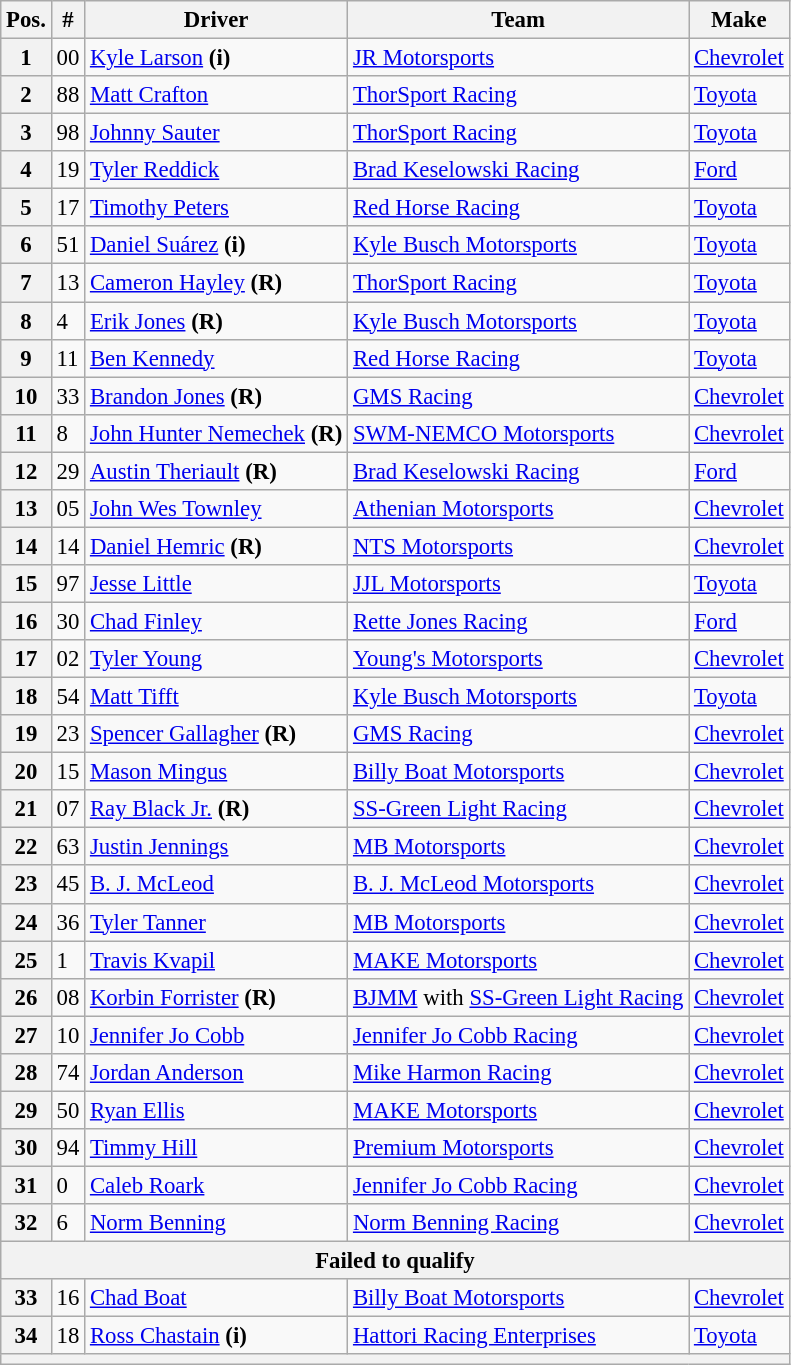<table class="wikitable" style="font-size:95%">
<tr>
<th>Pos.</th>
<th>#</th>
<th>Driver</th>
<th>Team</th>
<th>Make</th>
</tr>
<tr>
<th>1</th>
<td>00</td>
<td><a href='#'>Kyle Larson</a> <strong>(i)</strong></td>
<td><a href='#'>JR Motorsports</a></td>
<td><a href='#'>Chevrolet</a></td>
</tr>
<tr>
<th>2</th>
<td>88</td>
<td><a href='#'>Matt Crafton</a></td>
<td><a href='#'>ThorSport Racing</a></td>
<td><a href='#'>Toyota</a></td>
</tr>
<tr>
<th>3</th>
<td>98</td>
<td><a href='#'>Johnny Sauter</a></td>
<td><a href='#'>ThorSport Racing</a></td>
<td><a href='#'>Toyota</a></td>
</tr>
<tr>
<th>4</th>
<td>19</td>
<td><a href='#'>Tyler Reddick</a></td>
<td><a href='#'>Brad Keselowski Racing</a></td>
<td><a href='#'>Ford</a></td>
</tr>
<tr>
<th>5</th>
<td>17</td>
<td><a href='#'>Timothy Peters</a></td>
<td><a href='#'>Red Horse Racing</a></td>
<td><a href='#'>Toyota</a></td>
</tr>
<tr>
<th>6</th>
<td>51</td>
<td><a href='#'>Daniel Suárez</a> <strong>(i)</strong></td>
<td><a href='#'>Kyle Busch Motorsports</a></td>
<td><a href='#'>Toyota</a></td>
</tr>
<tr>
<th>7</th>
<td>13</td>
<td><a href='#'>Cameron Hayley</a> <strong>(R)</strong></td>
<td><a href='#'>ThorSport Racing</a></td>
<td><a href='#'>Toyota</a></td>
</tr>
<tr>
<th>8</th>
<td>4</td>
<td><a href='#'>Erik Jones</a> <strong>(R)</strong></td>
<td><a href='#'>Kyle Busch Motorsports</a></td>
<td><a href='#'>Toyota</a></td>
</tr>
<tr>
<th>9</th>
<td>11</td>
<td><a href='#'>Ben Kennedy</a></td>
<td><a href='#'>Red Horse Racing</a></td>
<td><a href='#'>Toyota</a></td>
</tr>
<tr>
<th>10</th>
<td>33</td>
<td><a href='#'>Brandon Jones</a> <strong>(R)</strong></td>
<td><a href='#'>GMS Racing</a></td>
<td><a href='#'>Chevrolet</a></td>
</tr>
<tr>
<th>11</th>
<td>8</td>
<td><a href='#'>John Hunter Nemechek</a> <strong>(R)</strong></td>
<td><a href='#'>SWM-NEMCO Motorsports</a></td>
<td><a href='#'>Chevrolet</a></td>
</tr>
<tr>
<th>12</th>
<td>29</td>
<td><a href='#'>Austin Theriault</a> <strong>(R)</strong></td>
<td><a href='#'>Brad Keselowski Racing</a></td>
<td><a href='#'>Ford</a></td>
</tr>
<tr>
<th>13</th>
<td>05</td>
<td><a href='#'>John Wes Townley</a></td>
<td><a href='#'>Athenian Motorsports</a></td>
<td><a href='#'>Chevrolet</a></td>
</tr>
<tr>
<th>14</th>
<td>14</td>
<td><a href='#'>Daniel Hemric</a> <strong>(R)</strong></td>
<td><a href='#'>NTS Motorsports</a></td>
<td><a href='#'>Chevrolet</a></td>
</tr>
<tr>
<th>15</th>
<td>97</td>
<td><a href='#'>Jesse Little</a></td>
<td><a href='#'>JJL Motorsports</a></td>
<td><a href='#'>Toyota</a></td>
</tr>
<tr>
<th>16</th>
<td>30</td>
<td><a href='#'>Chad Finley</a></td>
<td><a href='#'>Rette Jones Racing</a></td>
<td><a href='#'>Ford</a></td>
</tr>
<tr>
<th>17</th>
<td>02</td>
<td><a href='#'>Tyler Young</a></td>
<td><a href='#'>Young's Motorsports</a></td>
<td><a href='#'>Chevrolet</a></td>
</tr>
<tr>
<th>18</th>
<td>54</td>
<td><a href='#'>Matt Tifft</a></td>
<td><a href='#'>Kyle Busch Motorsports</a></td>
<td><a href='#'>Toyota</a></td>
</tr>
<tr>
<th>19</th>
<td>23</td>
<td><a href='#'>Spencer Gallagher</a> <strong>(R)</strong></td>
<td><a href='#'>GMS Racing</a></td>
<td><a href='#'>Chevrolet</a></td>
</tr>
<tr>
<th>20</th>
<td>15</td>
<td><a href='#'>Mason Mingus</a></td>
<td><a href='#'>Billy Boat Motorsports</a></td>
<td><a href='#'>Chevrolet</a></td>
</tr>
<tr>
<th>21</th>
<td>07</td>
<td><a href='#'>Ray Black Jr.</a> <strong>(R)</strong></td>
<td><a href='#'>SS-Green Light Racing</a></td>
<td><a href='#'>Chevrolet</a></td>
</tr>
<tr>
<th>22</th>
<td>63</td>
<td><a href='#'>Justin Jennings</a></td>
<td><a href='#'>MB Motorsports</a></td>
<td><a href='#'>Chevrolet</a></td>
</tr>
<tr>
<th>23</th>
<td>45</td>
<td><a href='#'>B. J. McLeod</a></td>
<td><a href='#'>B. J. McLeod Motorsports</a></td>
<td><a href='#'>Chevrolet</a></td>
</tr>
<tr>
<th>24</th>
<td>36</td>
<td><a href='#'>Tyler Tanner</a></td>
<td><a href='#'>MB Motorsports</a></td>
<td><a href='#'>Chevrolet</a></td>
</tr>
<tr>
<th>25</th>
<td>1</td>
<td><a href='#'>Travis Kvapil</a></td>
<td><a href='#'>MAKE Motorsports</a></td>
<td><a href='#'>Chevrolet</a></td>
</tr>
<tr>
<th>26</th>
<td>08</td>
<td><a href='#'>Korbin Forrister</a> <strong>(R)</strong></td>
<td><a href='#'>BJMM</a> with <a href='#'>SS-Green Light Racing</a></td>
<td><a href='#'>Chevrolet</a></td>
</tr>
<tr>
<th>27</th>
<td>10</td>
<td><a href='#'>Jennifer Jo Cobb</a></td>
<td><a href='#'>Jennifer Jo Cobb Racing</a></td>
<td><a href='#'>Chevrolet</a></td>
</tr>
<tr>
<th>28</th>
<td>74</td>
<td><a href='#'>Jordan Anderson</a></td>
<td><a href='#'>Mike Harmon Racing</a></td>
<td><a href='#'>Chevrolet</a></td>
</tr>
<tr>
<th>29</th>
<td>50</td>
<td><a href='#'>Ryan Ellis</a></td>
<td><a href='#'>MAKE Motorsports</a></td>
<td><a href='#'>Chevrolet</a></td>
</tr>
<tr>
<th>30</th>
<td>94</td>
<td><a href='#'>Timmy Hill</a></td>
<td><a href='#'>Premium Motorsports</a></td>
<td><a href='#'>Chevrolet</a></td>
</tr>
<tr>
<th>31</th>
<td>0</td>
<td><a href='#'>Caleb Roark</a></td>
<td><a href='#'>Jennifer Jo Cobb Racing</a></td>
<td><a href='#'>Chevrolet</a></td>
</tr>
<tr>
<th>32</th>
<td>6</td>
<td><a href='#'>Norm Benning</a></td>
<td><a href='#'>Norm Benning Racing</a></td>
<td><a href='#'>Chevrolet</a></td>
</tr>
<tr>
<th colspan="5">Failed to qualify</th>
</tr>
<tr>
<th>33</th>
<td>16</td>
<td><a href='#'>Chad Boat</a></td>
<td><a href='#'>Billy Boat Motorsports</a></td>
<td><a href='#'>Chevrolet</a></td>
</tr>
<tr>
<th>34</th>
<td>18</td>
<td><a href='#'>Ross Chastain</a> <strong>(i)</strong></td>
<td><a href='#'>Hattori Racing Enterprises</a></td>
<td><a href='#'>Toyota</a></td>
</tr>
<tr>
<th colspan="5"></th>
</tr>
</table>
